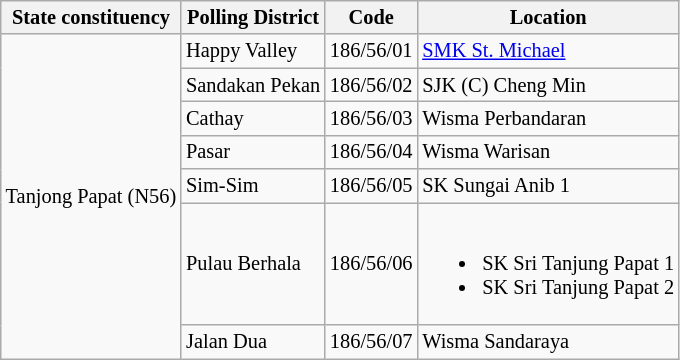<table class="wikitable sortable mw-collapsible" style="white-space:nowrap;font-size:85%">
<tr>
<th>State constituency</th>
<th>Polling District</th>
<th>Code</th>
<th>Location</th>
</tr>
<tr>
<td rowspan="7">Tanjong Papat (N56)</td>
<td>Happy Valley</td>
<td>186/56/01</td>
<td><a href='#'>SMK St. Michael</a></td>
</tr>
<tr>
<td>Sandakan Pekan</td>
<td>186/56/02</td>
<td>SJK (C) Cheng Min</td>
</tr>
<tr>
<td>Cathay</td>
<td>186/56/03</td>
<td>Wisma Perbandaran</td>
</tr>
<tr>
<td>Pasar</td>
<td>186/56/04</td>
<td>Wisma Warisan</td>
</tr>
<tr>
<td>Sim-Sim</td>
<td>186/56/05</td>
<td>SK Sungai Anib 1</td>
</tr>
<tr>
<td>Pulau Berhala</td>
<td>186/56/06</td>
<td><br><ul><li>SK Sri Tanjung Papat 1</li><li>SK Sri Tanjung Papat 2</li></ul></td>
</tr>
<tr>
<td>Jalan Dua</td>
<td>186/56/07</td>
<td>Wisma Sandaraya</td>
</tr>
</table>
